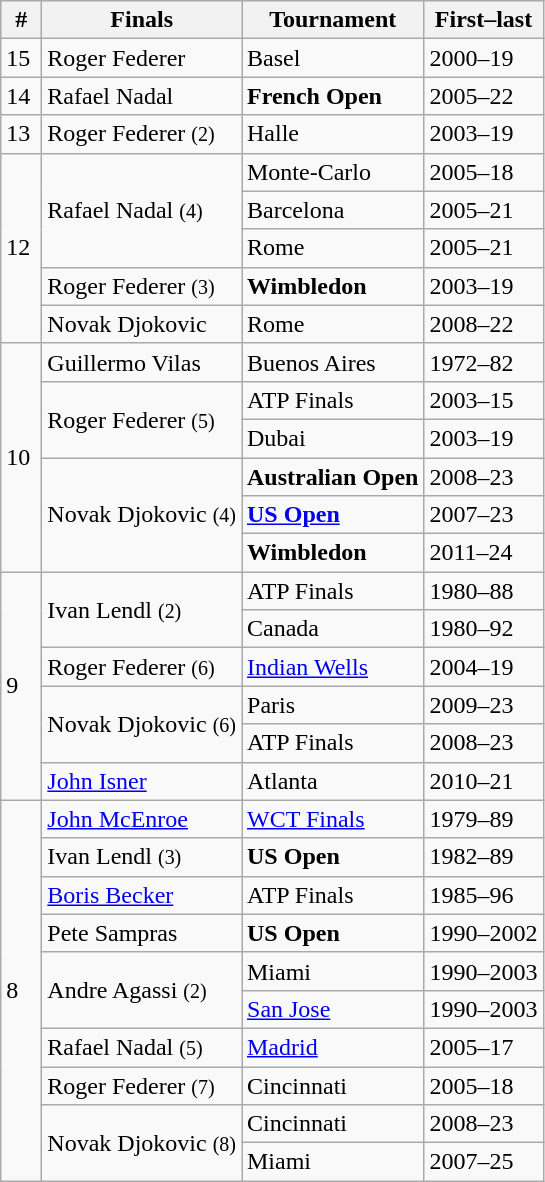<table class="wikitable" style="display:inline-table;">
<tr>
<th width=20>#</th>
<th>Finals</th>
<th>Tournament</th>
<th>First–last</th>
</tr>
<tr>
<td>15</td>
<td> Roger Federer</td>
<td>Basel</td>
<td>2000–19</td>
</tr>
<tr>
<td>14</td>
<td> Rafael Nadal</td>
<td><strong>French Open</strong></td>
<td>2005–22</td>
</tr>
<tr>
<td>13</td>
<td> Roger Federer <small>(2)</small></td>
<td>Halle</td>
<td>2003–19</td>
</tr>
<tr>
<td rowspan=5>12</td>
<td rowspan="3"> Rafael Nadal <small>(4)</small></td>
<td>Monte-Carlo</td>
<td>2005–18</td>
</tr>
<tr>
<td>Barcelona</td>
<td>2005–21</td>
</tr>
<tr>
<td>Rome</td>
<td>2005–21</td>
</tr>
<tr>
<td> Roger Federer <small>(3)</small></td>
<td><strong>Wimbledon</strong></td>
<td>2003–19</td>
</tr>
<tr>
<td> Novak Djokovic</td>
<td>Rome</td>
<td>2008–22</td>
</tr>
<tr>
<td rowspan=6>10</td>
<td> Guillermo Vilas</td>
<td>Buenos Aires</td>
<td>1972–82</td>
</tr>
<tr>
<td rowspan="2"> Roger Federer <small>(5)</small></td>
<td>ATP Finals</td>
<td>2003–15</td>
</tr>
<tr>
<td>Dubai</td>
<td>2003–19</td>
</tr>
<tr>
<td rowspan="3"> Novak Djokovic <small>(4)</small></td>
<td><strong>Australian Open</strong></td>
<td>2008–23</td>
</tr>
<tr>
<td><strong><a href='#'>US Open</a></strong></td>
<td>2007–23</td>
</tr>
<tr>
<td><strong>Wimbledon</strong></td>
<td>2011–24</td>
</tr>
<tr>
<td rowspan=6>9</td>
<td rowspan="2"> Ivan Lendl <small>(2)</small></td>
<td>ATP Finals</td>
<td>1980–88</td>
</tr>
<tr>
<td>Canada</td>
<td>1980–92</td>
</tr>
<tr>
<td> Roger Federer <small>(6)</small></td>
<td><a href='#'>Indian Wells</a></td>
<td>2004–19</td>
</tr>
<tr>
<td rowspan="2"> Novak Djokovic <small>(6)</small></td>
<td>Paris</td>
<td>2009–23</td>
</tr>
<tr>
<td>ATP Finals</td>
<td>2008–23</td>
</tr>
<tr>
<td> <a href='#'>John Isner</a></td>
<td Atlanta Open (tennis)>Atlanta</td>
<td>2010–21</td>
</tr>
<tr>
<td rowspan=10>8</td>
<td> <a href='#'>John McEnroe</a></td>
<td><a href='#'>WCT Finals</a></td>
<td>1979–89</td>
</tr>
<tr>
<td> Ivan Lendl <small>(3)</small></td>
<td><strong>US Open</strong></td>
<td>1982–89</td>
</tr>
<tr>
<td> <a href='#'>Boris Becker</a></td>
<td>ATP Finals</td>
<td>1985–96</td>
</tr>
<tr>
<td> Pete Sampras</td>
<td><strong>US Open</strong></td>
<td>1990–2002</td>
</tr>
<tr>
<td rowspan="2"> Andre Agassi <small>(2)</small></td>
<td>Miami</td>
<td>1990–2003</td>
</tr>
<tr>
<td><a href='#'>San Jose</a></td>
<td>1990–2003</td>
</tr>
<tr>
<td> Rafael Nadal <small>(5)</small></td>
<td><a href='#'>Madrid</a></td>
<td>2005–17</td>
</tr>
<tr>
<td> Roger Federer <small>(7)</small></td>
<td>Cincinnati</td>
<td>2005–18</td>
</tr>
<tr>
<td rowspan="2"> Novak Djokovic <small>(8)</small></td>
<td>Cincinnati</td>
<td>2008–23</td>
</tr>
<tr>
<td>Miami</td>
<td>2007–25</td>
</tr>
</table>
